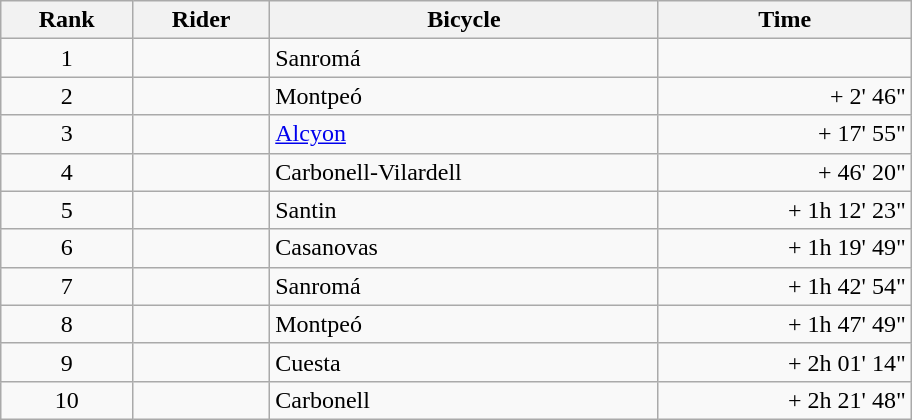<table class="wikitable" style="width:38em; margin-bottom:0;">
<tr>
<th scope="col">Rank</th>
<th scope="col">Rider</th>
<th scope="col">Bicycle</th>
<th scope="col">Time</th>
</tr>
<tr>
<td style="text-align:center;">1</td>
<td></td>
<td>Sanromá</td>
<td style="text-align:right;"></td>
</tr>
<tr>
<td style="text-align:center;">2</td>
<td></td>
<td>Montpeó</td>
<td style="text-align:right;">+ 2' 46"</td>
</tr>
<tr>
<td style="text-align:center;">3</td>
<td></td>
<td><a href='#'>Alcyon</a></td>
<td style="text-align:right;">+ 17' 55"</td>
</tr>
<tr>
<td style="text-align:center;">4</td>
<td></td>
<td>Carbonell-Vilardell</td>
<td style="text-align:right;">+ 46' 20"</td>
</tr>
<tr>
<td style="text-align:center;">5</td>
<td></td>
<td>Santin</td>
<td style="text-align:right;">+ 1h 12' 23"</td>
</tr>
<tr>
<td style="text-align:center;">6</td>
<td></td>
<td>Casanovas</td>
<td style="text-align:right;">+ 1h 19' 49"</td>
</tr>
<tr>
<td style="text-align:center;">7</td>
<td></td>
<td>Sanromá</td>
<td style="text-align:right;">+ 1h 42' 54"</td>
</tr>
<tr>
<td style="text-align:center;">8</td>
<td></td>
<td>Montpeó</td>
<td style="text-align:right;">+ 1h 47' 49"</td>
</tr>
<tr>
<td style="text-align:center;">9</td>
<td></td>
<td>Cuesta</td>
<td style="text-align:right;">+ 2h 01' 14"</td>
</tr>
<tr>
<td style="text-align:center;">10</td>
<td></td>
<td>Carbonell</td>
<td style="text-align:right;">+ 2h 21' 48"</td>
</tr>
</table>
